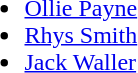<table>
<tr style="vertical-align:top">
<td><br><ul><li> <a href='#'>Ollie Payne</a></li><li> <a href='#'>Rhys Smith</a></li><li> <a href='#'>Jack Waller</a></li></ul></td>
</tr>
</table>
